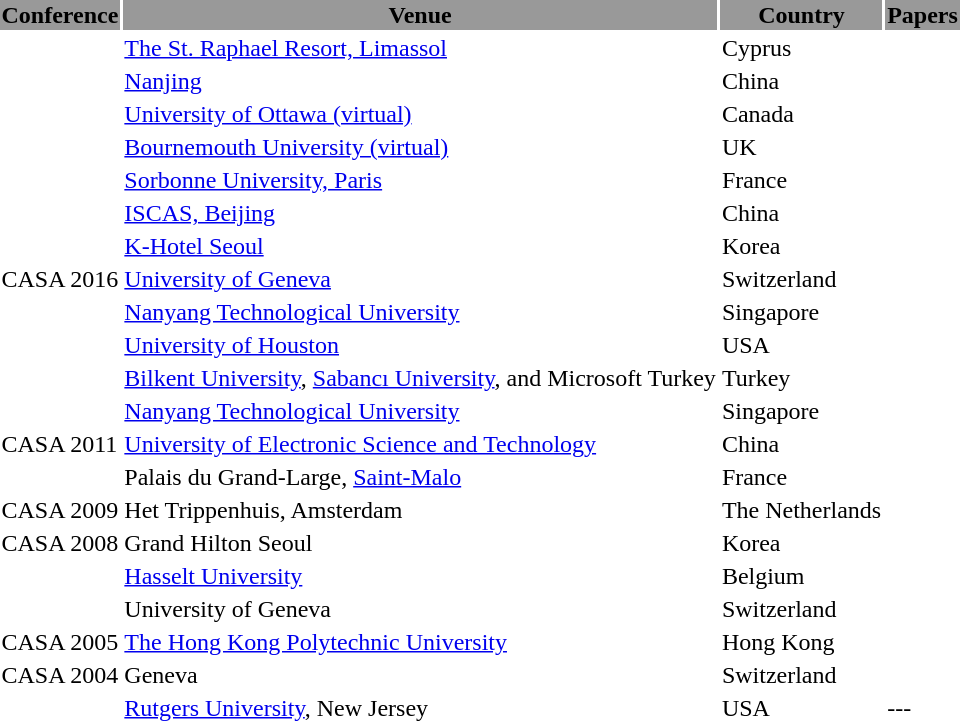<table>
<tr>
<td align="center" style="background:#999999;"><strong>     Conference     </strong></td>
<td align="center" style="background:#999999;"><strong>     Venue     </strong></td>
<td align="center" style="background:#999999;"><strong>    Country      </strong></td>
<td align="center" style="background:#999999;"><strong>    Papers      </strong></td>
</tr>
<tr>
<td></td>
<td><a href='#'>The St. Raphael Resort, Limassol</a></td>
<td>Cyprus</td>
<td></td>
<td></td>
</tr>
<tr>
<td></td>
<td><a href='#'>Nanjing</a></td>
<td>China</td>
<td></td>
<td></td>
</tr>
<tr>
<td></td>
<td><a href='#'>University of Ottawa (virtual)</a></td>
<td>Canada</td>
<td></td>
<td></td>
</tr>
<tr>
<td></td>
<td><a href='#'>Bournemouth University (virtual)</a></td>
<td>UK</td>
<td></td>
<td></td>
</tr>
<tr>
<td></td>
<td><a href='#'>Sorbonne University, Paris</a></td>
<td>France</td>
<td></td>
<td></td>
</tr>
<tr>
<td></td>
<td><a href='#'>ISCAS, Beijing</a></td>
<td>China</td>
<td></td>
<td></td>
</tr>
<tr>
<td></td>
<td><a href='#'>K-Hotel Seoul</a></td>
<td>Korea</td>
<td></td>
<td></td>
</tr>
<tr>
<td>CASA 2016</td>
<td><a href='#'>University of Geneva</a></td>
<td>Switzerland</td>
<td></td>
<td></td>
</tr>
<tr>
<td></td>
<td><a href='#'>Nanyang Technological University</a></td>
<td>Singapore</td>
<td></td>
<td></td>
</tr>
<tr>
<td></td>
<td><a href='#'>University of Houston</a></td>
<td>USA</td>
<td></td>
<td></td>
</tr>
<tr>
<td></td>
<td><a href='#'>Bilkent University</a>, <a href='#'>Sabancı University</a>, and Microsoft Turkey</td>
<td>Turkey</td>
<td></td>
<td></td>
</tr>
<tr>
<td></td>
<td><a href='#'>Nanyang Technological University</a></td>
<td>Singapore</td>
<td></td>
<td></td>
</tr>
<tr>
<td>CASA 2011</td>
<td><a href='#'>University of Electronic Science and Technology</a></td>
<td>China</td>
<td></td>
<td></td>
</tr>
<tr>
<td></td>
<td>Palais du Grand-Large, <a href='#'>Saint-Malo</a></td>
<td>France</td>
<td></td>
<td></td>
</tr>
<tr>
<td>CASA 2009</td>
<td>Het Trippenhuis, Amsterdam</td>
<td>The Netherlands</td>
<td></td>
<td></td>
</tr>
<tr>
<td>CASA 2008</td>
<td>Grand Hilton Seoul</td>
<td>Korea</td>
<td></td>
<td></td>
</tr>
<tr>
<td></td>
<td><a href='#'>Hasselt University</a></td>
<td>Belgium</td>
<td></td>
<td></td>
</tr>
<tr>
<td></td>
<td>University of Geneva</td>
<td>Switzerland</td>
<td></td>
<td></td>
</tr>
<tr>
<td>CASA 2005</td>
<td><a href='#'>The Hong Kong Polytechnic University</a></td>
<td>Hong Kong</td>
<td></td>
<td></td>
</tr>
<tr>
<td>CASA 2004</td>
<td>Geneva</td>
<td>Switzerland</td>
<td></td>
<td></td>
</tr>
<tr>
<td></td>
<td><a href='#'>Rutgers University</a>, New Jersey</td>
<td>USA</td>
<td>---</td>
<td></td>
</tr>
</table>
